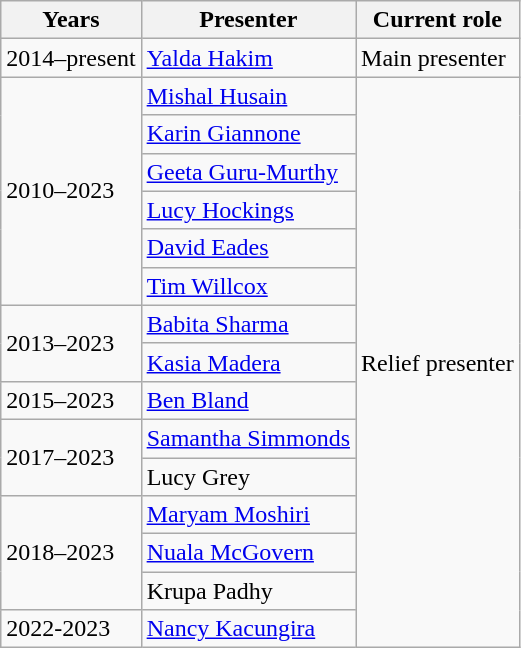<table class="wikitable">
<tr>
<th>Years</th>
<th>Presenter</th>
<th>Current role</th>
</tr>
<tr>
<td>2014–present</td>
<td><a href='#'>Yalda Hakim</a></td>
<td>Main presenter</td>
</tr>
<tr>
<td rowspan="6">2010–2023</td>
<td><a href='#'>Mishal Husain</a></td>
<td rowspan="15">Relief presenter</td>
</tr>
<tr>
<td><a href='#'>Karin Giannone</a></td>
</tr>
<tr>
<td><a href='#'>Geeta Guru-Murthy</a></td>
</tr>
<tr>
<td><a href='#'>Lucy Hockings</a></td>
</tr>
<tr>
<td><a href='#'>David Eades</a></td>
</tr>
<tr>
<td><a href='#'>Tim Willcox</a></td>
</tr>
<tr>
<td rowspan="2">2013–2023</td>
<td><a href='#'>Babita Sharma</a></td>
</tr>
<tr>
<td><a href='#'>Kasia Madera</a></td>
</tr>
<tr>
<td>2015–2023</td>
<td><a href='#'>Ben Bland</a></td>
</tr>
<tr>
<td rowspan="2">2017–2023</td>
<td><a href='#'>Samantha Simmonds</a></td>
</tr>
<tr>
<td>Lucy Grey</td>
</tr>
<tr>
<td rowspan="3">2018–2023</td>
<td><a href='#'>Maryam Moshiri</a></td>
</tr>
<tr>
<td><a href='#'>Nuala McGovern</a></td>
</tr>
<tr>
<td>Krupa Padhy</td>
</tr>
<tr>
<td>2022-2023</td>
<td><a href='#'>Nancy Kacungira</a></td>
</tr>
</table>
